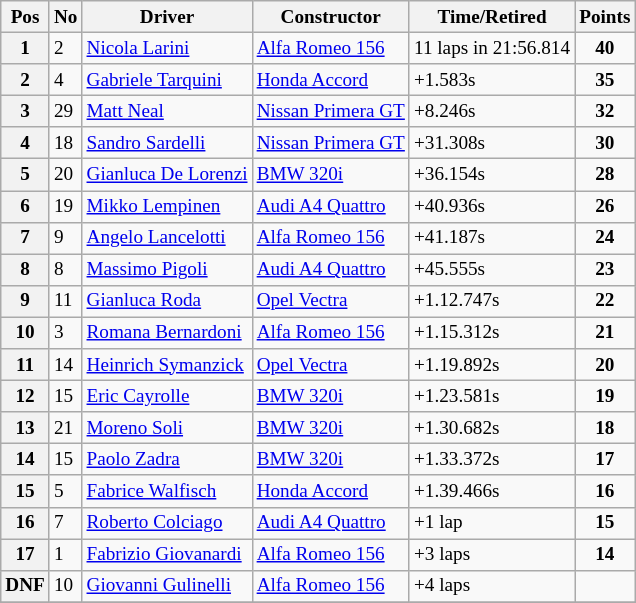<table class="wikitable" style="font-size: 80%;">
<tr>
<th>Pos</th>
<th>No</th>
<th>Driver</th>
<th>Constructor</th>
<th>Time/Retired</th>
<th>Points</th>
</tr>
<tr>
<th>1</th>
<td>2</td>
<td> <a href='#'>Nicola Larini</a></td>
<td><a href='#'>Alfa Romeo 156</a></td>
<td>11 laps in 21:56.814</td>
<td style="text-align:center"><strong>40</strong></td>
</tr>
<tr>
<th>2</th>
<td>4</td>
<td> <a href='#'>Gabriele Tarquini</a></td>
<td><a href='#'>Honda Accord</a></td>
<td>+1.583s</td>
<td style="text-align:center"><strong>35</strong></td>
</tr>
<tr>
<th>3</th>
<td>29</td>
<td> <a href='#'>Matt Neal</a></td>
<td><a href='#'>Nissan Primera GT</a></td>
<td>+8.246s</td>
<td style="text-align:center"><strong>32</strong></td>
</tr>
<tr>
<th>4</th>
<td>18</td>
<td> <a href='#'>Sandro Sardelli</a></td>
<td><a href='#'>Nissan Primera GT</a></td>
<td>+31.308s</td>
<td style="text-align:center"><strong>30</strong></td>
</tr>
<tr>
<th>5</th>
<td>20</td>
<td> <a href='#'>Gianluca De Lorenzi</a></td>
<td><a href='#'>BMW 320i</a></td>
<td>+36.154s</td>
<td style="text-align:center"><strong>28</strong></td>
</tr>
<tr>
<th>6</th>
<td>19</td>
<td> <a href='#'>Mikko Lempinen</a></td>
<td><a href='#'>Audi A4 Quattro</a></td>
<td>+40.936s</td>
<td style="text-align:center"><strong>26</strong></td>
</tr>
<tr>
<th>7</th>
<td>9</td>
<td> <a href='#'>Angelo Lancelotti</a></td>
<td><a href='#'>Alfa Romeo 156</a></td>
<td>+41.187s</td>
<td style="text-align:center"><strong>24</strong></td>
</tr>
<tr>
<th>8</th>
<td>8</td>
<td> <a href='#'>Massimo Pigoli</a></td>
<td><a href='#'>Audi A4 Quattro</a></td>
<td>+45.555s</td>
<td style="text-align:center"><strong>23</strong></td>
</tr>
<tr>
<th>9</th>
<td>11</td>
<td> <a href='#'>Gianluca Roda</a></td>
<td><a href='#'>Opel Vectra</a></td>
<td>+1.12.747s</td>
<td style="text-align:center"><strong>22</strong></td>
</tr>
<tr>
<th>10</th>
<td>3</td>
<td> <a href='#'>Romana Bernardoni</a></td>
<td><a href='#'>Alfa Romeo 156</a></td>
<td>+1.15.312s</td>
<td style="text-align:center"><strong>21</strong></td>
</tr>
<tr>
<th>11</th>
<td>14</td>
<td> <a href='#'>Heinrich Symanzick</a></td>
<td><a href='#'>Opel Vectra</a></td>
<td>+1.19.892s</td>
<td style="text-align:center"><strong>20</strong></td>
</tr>
<tr>
<th>12</th>
<td>15</td>
<td> <a href='#'>Eric Cayrolle</a></td>
<td><a href='#'>BMW 320i</a></td>
<td>+1.23.581s</td>
<td style="text-align:center"><strong>19</strong></td>
</tr>
<tr>
<th>13</th>
<td>21</td>
<td> <a href='#'>Moreno Soli</a></td>
<td><a href='#'>BMW 320i</a></td>
<td>+1.30.682s</td>
<td style="text-align:center"><strong>18</strong></td>
</tr>
<tr>
<th>14</th>
<td>15</td>
<td> <a href='#'>Paolo Zadra</a></td>
<td><a href='#'>BMW 320i</a></td>
<td>+1.33.372s</td>
<td style="text-align:center"><strong>17</strong></td>
</tr>
<tr>
<th>15</th>
<td>5</td>
<td> <a href='#'>Fabrice Walfisch</a></td>
<td><a href='#'>Honda Accord</a></td>
<td>+1.39.466s</td>
<td style="text-align:center"><strong>16</strong></td>
</tr>
<tr>
<th>16</th>
<td>7</td>
<td> <a href='#'>Roberto Colciago</a></td>
<td><a href='#'>Audi A4 Quattro</a></td>
<td>+1 lap</td>
<td style="text-align:center"><strong>15</strong></td>
</tr>
<tr>
<th>17</th>
<td>1</td>
<td> <a href='#'>Fabrizio Giovanardi</a></td>
<td><a href='#'>Alfa Romeo 156</a></td>
<td>+3 laps</td>
<td style="text-align:center"><strong>14</strong></td>
</tr>
<tr>
<th>DNF</th>
<td>10</td>
<td> <a href='#'>Giovanni Gulinelli</a></td>
<td><a href='#'>Alfa Romeo 156</a></td>
<td>+4 laps</td>
<td></td>
</tr>
<tr>
</tr>
</table>
